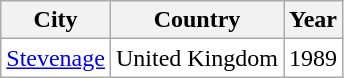<table class="wikitable" border="1" style="background:white;">
<tr>
<th>City</th>
<th>Country</th>
<th>Year</th>
</tr>
<tr>
<td><a href='#'>Stevenage</a></td>
<td> United Kingdom</td>
<td>1989</td>
</tr>
</table>
